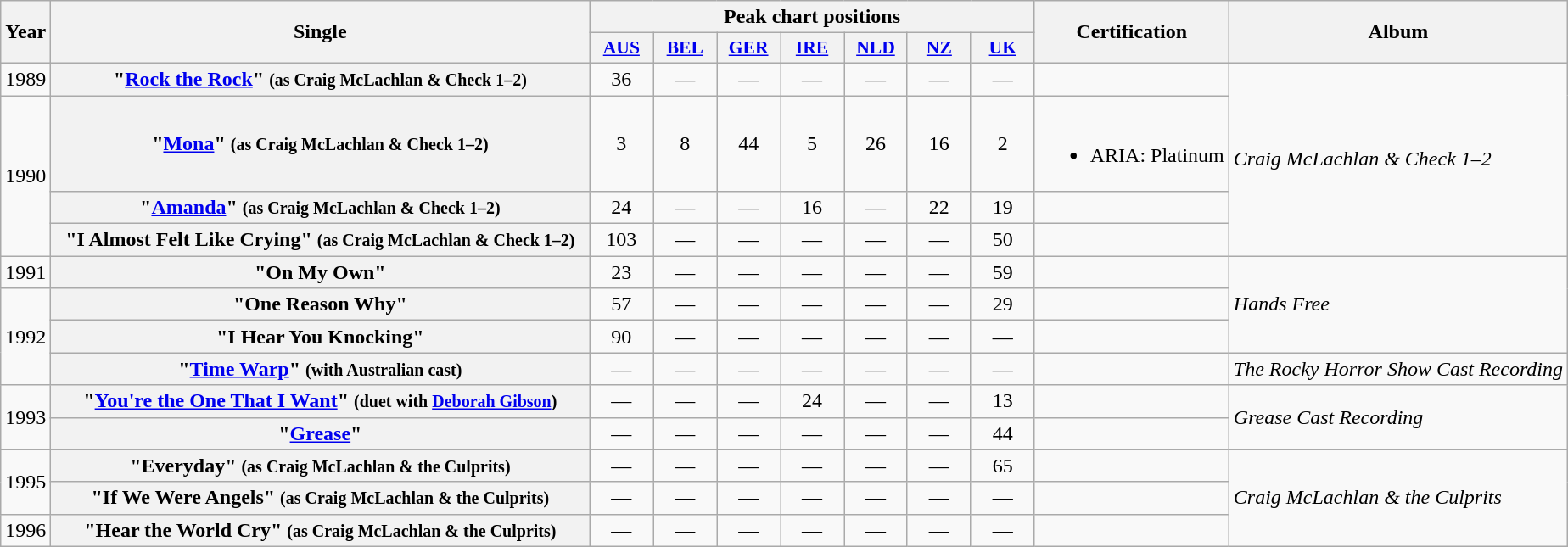<table class="wikitable plainrowheaders" style="text-align:center;">
<tr>
<th rowspan="2">Year</th>
<th rowspan="2" style="width:26em;">Single</th>
<th colspan="7">Peak chart positions</th>
<th rowspan="2">Certification</th>
<th rowspan="2">Album</th>
</tr>
<tr>
<th style="width:3em;font-size:90%"><a href='#'>AUS</a><br></th>
<th style="width:3em;font-size:90%"><a href='#'>BEL</a><br></th>
<th style="width:3em;font-size:90%"><a href='#'>GER</a><br></th>
<th style="width:3em;font-size:90%"><a href='#'>IRE</a><br></th>
<th style="width:3em;font-size:90%"><a href='#'>NLD</a><br></th>
<th style="width:3em;font-size:90%"><a href='#'>NZ</a><br></th>
<th style="width:3em;font-size:90%"><a href='#'>UK</a><br></th>
</tr>
<tr>
<td>1989</td>
<th scope="row">"<a href='#'>Rock the Rock</a>" <small>(as Craig McLachlan & Check 1–2)</small></th>
<td>36</td>
<td>—</td>
<td>—</td>
<td>—</td>
<td>—</td>
<td>—</td>
<td>—</td>
<td></td>
<td rowspan=4 style="text-align:left;"><em>Craig McLachlan & Check 1–2</em></td>
</tr>
<tr>
<td rowspan="3">1990</td>
<th scope="row">"<a href='#'>Mona</a>" <small>(as Craig McLachlan & Check 1–2)</small></th>
<td>3</td>
<td>8</td>
<td>44</td>
<td>5</td>
<td>26</td>
<td>16</td>
<td>2</td>
<td><br><ul><li>ARIA: Platinum</li></ul></td>
</tr>
<tr>
<th scope="row">"<a href='#'>Amanda</a>" <small>(as Craig McLachlan & Check 1–2)</small></th>
<td>24</td>
<td>—</td>
<td>—</td>
<td>16</td>
<td>—</td>
<td>22</td>
<td>19</td>
<td></td>
</tr>
<tr>
<th scope="row">"I Almost Felt Like Crying" <small>(as Craig McLachlan & Check 1–2)</small></th>
<td>103</td>
<td>—</td>
<td>—</td>
<td>—</td>
<td>—</td>
<td>—</td>
<td>50</td>
<td></td>
</tr>
<tr>
<td>1991</td>
<th scope="row">"On My Own"</th>
<td>23</td>
<td>—</td>
<td>—</td>
<td>—</td>
<td>—</td>
<td>—</td>
<td>59</td>
<td></td>
<td rowspan=3 style="text-align:left;"><em>Hands Free</em></td>
</tr>
<tr>
<td rowspan="3">1992</td>
<th scope="row">"One Reason Why"</th>
<td>57</td>
<td>—</td>
<td>—</td>
<td>—</td>
<td>—</td>
<td>—</td>
<td>29</td>
<td></td>
</tr>
<tr>
<th scope="row">"I Hear You Knocking"</th>
<td>90</td>
<td>—</td>
<td>—</td>
<td>—</td>
<td>—</td>
<td>—</td>
<td>—</td>
<td></td>
</tr>
<tr>
<th scope="row">"<a href='#'>Time Warp</a>" <small>(with Australian cast)</small></th>
<td>—</td>
<td>—</td>
<td>—</td>
<td>—</td>
<td>—</td>
<td>—</td>
<td>—</td>
<td></td>
<td style="text-align:left;"><em>The Rocky Horror Show Cast Recording</em></td>
</tr>
<tr>
<td rowspan="2">1993</td>
<th scope="row">"<a href='#'>You're the One That I Want</a>" <small>(duet with <a href='#'>Deborah Gibson</a>)</small></th>
<td>—</td>
<td>—</td>
<td>—</td>
<td>24</td>
<td>—</td>
<td>—</td>
<td>13</td>
<td></td>
<td rowspan=2 style="text-align:left;"><em>Grease Cast Recording</em></td>
</tr>
<tr>
<th scope="row">"<a href='#'>Grease</a>"</th>
<td>—</td>
<td>—</td>
<td>—</td>
<td>—</td>
<td>—</td>
<td>—</td>
<td>44</td>
<td></td>
</tr>
<tr>
<td rowspan="2">1995</td>
<th scope="row">"Everyday" <small>(as Craig McLachlan & the Culprits)</small></th>
<td>—</td>
<td>—</td>
<td>—</td>
<td>—</td>
<td>—</td>
<td>—</td>
<td>65</td>
<td></td>
<td rowspan=3 style="text-align:left;"><em>Craig McLachlan & the Culprits</em></td>
</tr>
<tr>
<th scope="row">"If We Were Angels" <small>(as Craig McLachlan & the Culprits)</small></th>
<td>—</td>
<td>—</td>
<td>—</td>
<td>—</td>
<td>—</td>
<td>—</td>
<td>—</td>
<td></td>
</tr>
<tr>
<td>1996</td>
<th scope="row">"Hear the World Cry" <small>(as Craig McLachlan & the Culprits)</small></th>
<td>—</td>
<td>—</td>
<td>—</td>
<td>—</td>
<td>—</td>
<td>—</td>
<td>—</td>
<td></td>
</tr>
</table>
